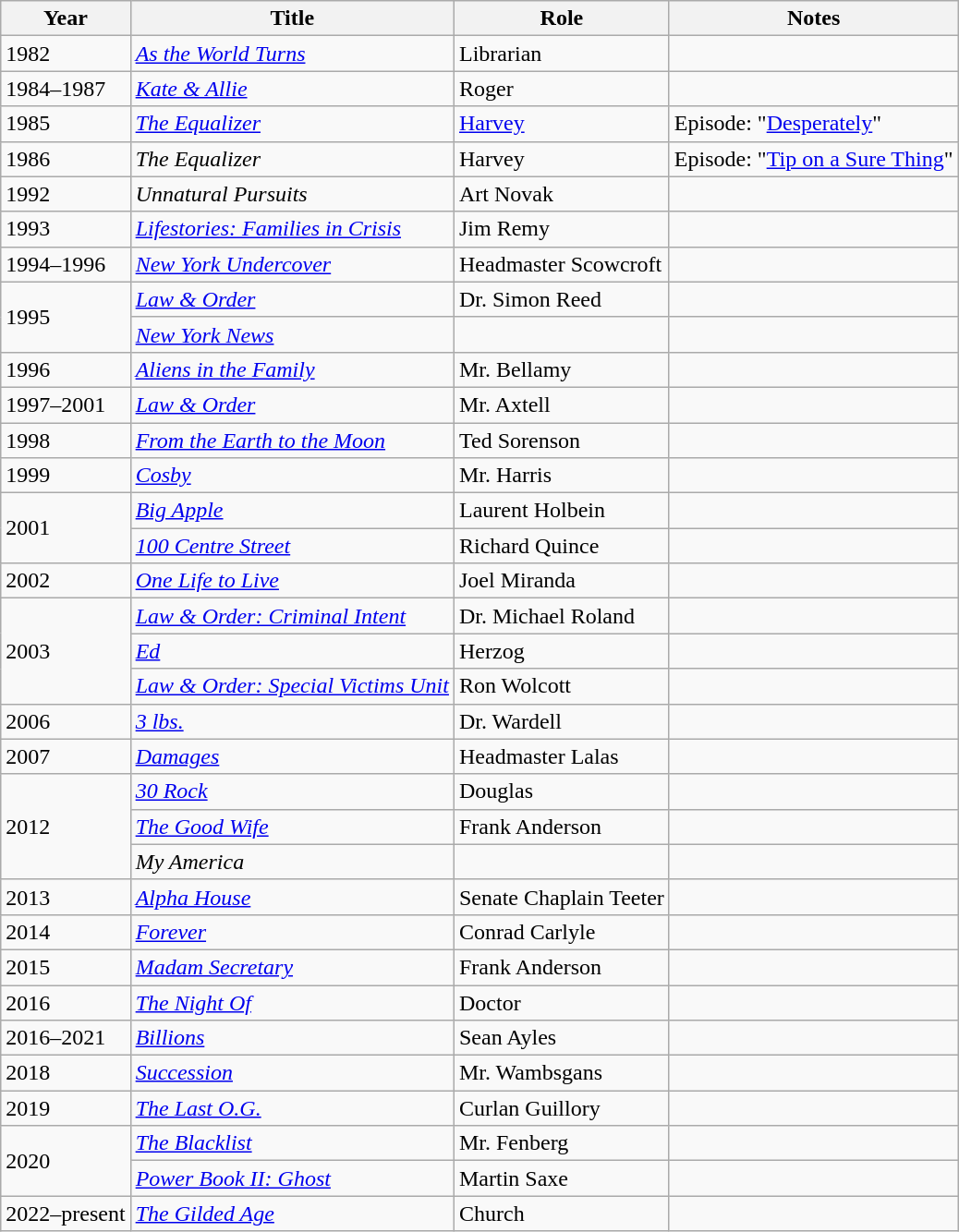<table class="wikitable sortable">
<tr>
<th>Year</th>
<th>Title</th>
<th>Role</th>
<th class="unsortable">Notes</th>
</tr>
<tr>
<td>1982</td>
<td><em><a href='#'>As the World Turns</a></em></td>
<td>Librarian</td>
<td></td>
</tr>
<tr>
<td>1984–1987</td>
<td><em><a href='#'>Kate & Allie</a></em></td>
<td>Roger</td>
<td></td>
</tr>
<tr>
<td>1985</td>
<td><em><a href='#'>The Equalizer</a></em></td>
<td><a href='#'>Harvey</a></td>
<td>Episode: "<a href='#'>Desperately</a>"</td>
</tr>
<tr>
<td>1986</td>
<td><em>The Equalizer</em></td>
<td>Harvey</td>
<td>Episode: "<a href='#'>Tip on a Sure Thing</a>"</td>
</tr>
<tr>
<td>1992</td>
<td><em>Unnatural Pursuits</em></td>
<td>Art Novak</td>
<td></td>
</tr>
<tr>
<td>1993</td>
<td><em><a href='#'>Lifestories: Families in Crisis</a></em></td>
<td>Jim Remy</td>
<td></td>
</tr>
<tr>
<td>1994–1996</td>
<td><em><a href='#'>New York Undercover</a></em></td>
<td>Headmaster Scowcroft</td>
<td></td>
</tr>
<tr>
<td rowspan="2">1995</td>
<td><em><a href='#'>Law & Order</a></em></td>
<td>Dr. Simon Reed</td>
<td></td>
</tr>
<tr>
<td><em><a href='#'>New York News</a></em></td>
<td></td>
<td></td>
</tr>
<tr>
<td>1996</td>
<td><em><a href='#'>Aliens in the Family</a></em></td>
<td>Mr. Bellamy</td>
<td></td>
</tr>
<tr>
<td>1997–2001</td>
<td><em><a href='#'>Law & Order</a></em></td>
<td>Mr. Axtell</td>
<td></td>
</tr>
<tr>
<td>1998</td>
<td><em><a href='#'>From the Earth to the Moon</a></em></td>
<td>Ted Sorenson</td>
<td></td>
</tr>
<tr>
<td>1999</td>
<td><em><a href='#'>Cosby</a></em></td>
<td>Mr. Harris</td>
<td></td>
</tr>
<tr>
<td rowspan="2">2001</td>
<td><em><a href='#'>Big Apple</a></em></td>
<td>Laurent Holbein</td>
<td></td>
</tr>
<tr>
<td><em><a href='#'>100 Centre Street</a></em></td>
<td>Richard Quince</td>
<td></td>
</tr>
<tr>
<td>2002</td>
<td><em><a href='#'>One Life to Live</a></em></td>
<td>Joel Miranda</td>
<td></td>
</tr>
<tr>
<td rowspan="3">2003</td>
<td><em><a href='#'>Law & Order: Criminal Intent</a></em></td>
<td>Dr. Michael Roland</td>
<td></td>
</tr>
<tr>
<td><em><a href='#'>Ed</a></em></td>
<td>Herzog</td>
<td></td>
</tr>
<tr>
<td><em><a href='#'>Law & Order: Special Victims Unit</a></em></td>
<td>Ron Wolcott</td>
<td></td>
</tr>
<tr>
<td>2006</td>
<td><em><a href='#'>3 lbs.</a></em></td>
<td>Dr. Wardell</td>
<td></td>
</tr>
<tr>
<td>2007</td>
<td><em><a href='#'>Damages</a></em></td>
<td>Headmaster Lalas</td>
<td></td>
</tr>
<tr>
<td rowspan="3">2012</td>
<td><em><a href='#'>30 Rock</a></em></td>
<td>Douglas</td>
<td></td>
</tr>
<tr>
<td><em><a href='#'>The Good Wife</a></em></td>
<td>Frank Anderson</td>
<td></td>
</tr>
<tr>
<td><em>My America</em></td>
<td></td>
<td></td>
</tr>
<tr>
<td>2013</td>
<td><em><a href='#'>Alpha House</a></em></td>
<td>Senate Chaplain Teeter</td>
<td></td>
</tr>
<tr>
<td>2014</td>
<td><em><a href='#'>Forever</a></em></td>
<td>Conrad Carlyle</td>
<td></td>
</tr>
<tr>
<td>2015</td>
<td><em><a href='#'>Madam Secretary</a></em></td>
<td>Frank Anderson</td>
<td></td>
</tr>
<tr>
<td>2016</td>
<td><em><a href='#'>The Night Of</a></em></td>
<td>Doctor</td>
<td></td>
</tr>
<tr>
<td>2016–2021</td>
<td><em><a href='#'>Billions</a></em></td>
<td>Sean Ayles</td>
<td></td>
</tr>
<tr>
<td>2018</td>
<td><em><a href='#'>Succession</a></em></td>
<td>Mr. Wambsgans</td>
<td></td>
</tr>
<tr>
<td>2019</td>
<td><em><a href='#'>The Last O.G.</a></em></td>
<td>Curlan Guillory</td>
<td></td>
</tr>
<tr>
<td rowspan="2">2020</td>
<td><em><a href='#'>The Blacklist</a></em></td>
<td>Mr. Fenberg</td>
<td></td>
</tr>
<tr>
<td><em><a href='#'>Power Book II: Ghost</a></em></td>
<td>Martin Saxe</td>
<td></td>
</tr>
<tr>
<td>2022–present</td>
<td><em><a href='#'>The Gilded Age</a></em></td>
<td>Church</td>
<td></td>
</tr>
</table>
